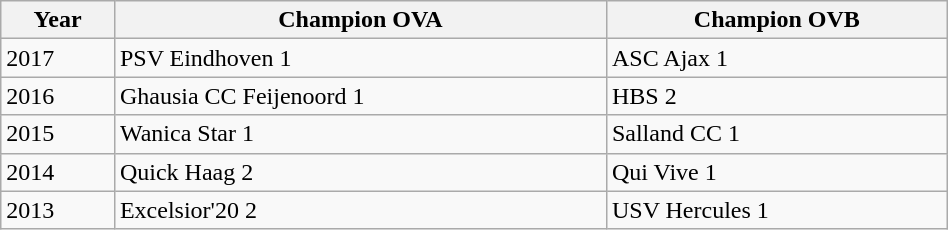<table class="wikitable" width="50%" align="center">
<tr>
<th>Year</th>
<th>Champion OVA</th>
<th>Champion OVB</th>
</tr>
<tr>
<td>2017</td>
<td>PSV Eindhoven 1</td>
<td>ASC Ajax 1</td>
</tr>
<tr>
<td>2016</td>
<td>Ghausia CC Feijenoord 1</td>
<td>HBS 2</td>
</tr>
<tr>
<td>2015</td>
<td>Wanica Star 1</td>
<td>Salland CC 1</td>
</tr>
<tr>
<td>2014</td>
<td>Quick Haag 2</td>
<td>Qui Vive 1</td>
</tr>
<tr>
<td>2013</td>
<td>Excelsior'20 2</td>
<td>USV Hercules 1</td>
</tr>
</table>
